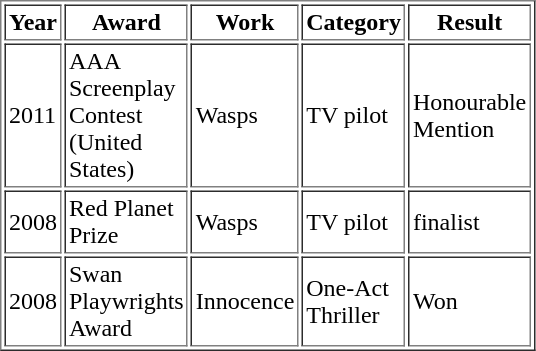<table border="1" cellpadding="2">
<tr>
<th scope="col" style="width:7px;;">Year</th>
<th scope="col" style="width:45px;">Award</th>
<th scope="col" style="width:45px;">Work</th>
<th scope="col" style="width:30px;">Category</th>
<th scope="col" style="width:7px;;">Result</th>
</tr>
<tr>
<td>2011</td>
<td>AAA Screenplay Contest (United States)</td>
<td>Wasps</td>
<td>TV pilot</td>
<td>Honourable Mention</td>
</tr>
<tr>
<td>2008</td>
<td>Red Planet Prize</td>
<td>Wasps</td>
<td>TV pilot</td>
<td>finalist</td>
</tr>
<tr>
<td>2008</td>
<td>Swan Playwrights Award</td>
<td>Innocence</td>
<td>One-Act Thriller</td>
<td>Won</td>
</tr>
</table>
